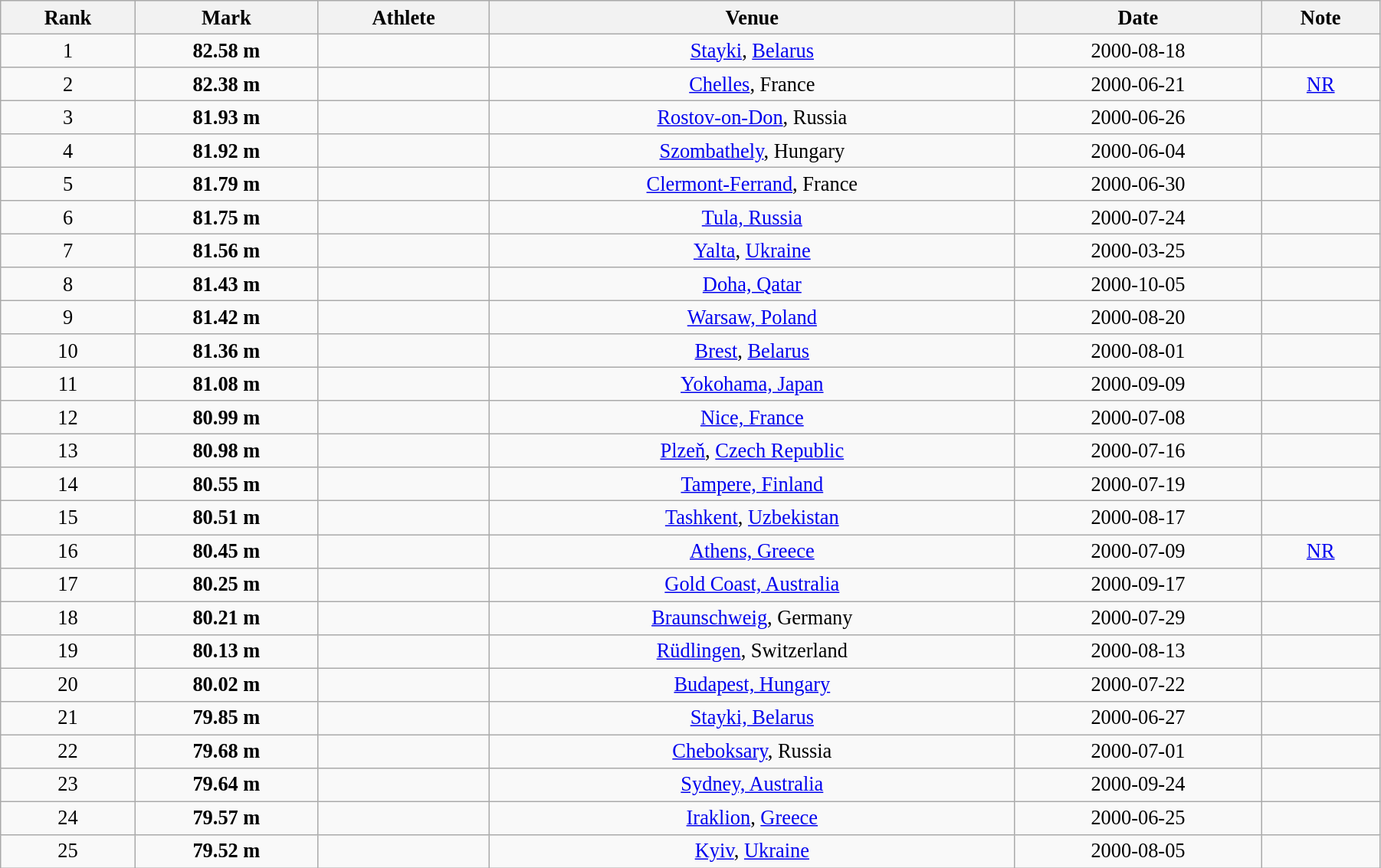<table class="wikitable" style=" text-align:center; font-size:110%;" width="95%">
<tr>
<th>Rank</th>
<th>Mark</th>
<th>Athlete</th>
<th>Venue</th>
<th>Date</th>
<th>Note</th>
</tr>
<tr>
<td>1</td>
<td><strong>82.58 m</strong></td>
<td align=left></td>
<td><a href='#'>Stayki</a>, <a href='#'>Belarus</a></td>
<td>2000-08-18</td>
<td></td>
</tr>
<tr>
<td>2</td>
<td><strong>82.38 m</strong></td>
<td align=left></td>
<td><a href='#'>Chelles</a>, France</td>
<td>2000-06-21</td>
<td><a href='#'>NR</a></td>
</tr>
<tr>
<td>3</td>
<td><strong>81.93 m</strong></td>
<td align=left></td>
<td><a href='#'>Rostov-on-Don</a>, Russia</td>
<td>2000-06-26</td>
<td></td>
</tr>
<tr>
<td>4</td>
<td><strong>81.92 m</strong></td>
<td align=left></td>
<td><a href='#'>Szombathely</a>, Hungary</td>
<td>2000-06-04</td>
<td></td>
</tr>
<tr>
<td>5</td>
<td><strong>81.79 m</strong></td>
<td align=left></td>
<td><a href='#'>Clermont-Ferrand</a>, France</td>
<td>2000-06-30</td>
<td></td>
</tr>
<tr>
<td>6</td>
<td><strong>81.75 m</strong></td>
<td align=left></td>
<td><a href='#'>Tula, Russia</a></td>
<td>2000-07-24</td>
<td></td>
</tr>
<tr>
<td>7</td>
<td><strong>81.56 m</strong></td>
<td align=left></td>
<td><a href='#'>Yalta</a>, <a href='#'>Ukraine</a></td>
<td>2000-03-25</td>
<td></td>
</tr>
<tr>
<td>8</td>
<td><strong>81.43 m</strong></td>
<td align=left></td>
<td><a href='#'>Doha, Qatar</a></td>
<td>2000-10-05</td>
<td></td>
</tr>
<tr>
<td>9</td>
<td><strong>81.42 m</strong></td>
<td align=left></td>
<td><a href='#'>Warsaw, Poland</a></td>
<td>2000-08-20</td>
<td></td>
</tr>
<tr>
<td>10</td>
<td><strong>81.36 m</strong></td>
<td align=left></td>
<td><a href='#'>Brest</a>, <a href='#'>Belarus</a></td>
<td>2000-08-01</td>
<td></td>
</tr>
<tr>
<td>11</td>
<td><strong>81.08 m</strong></td>
<td align=left></td>
<td><a href='#'>Yokohama, Japan</a></td>
<td>2000-09-09</td>
<td></td>
</tr>
<tr>
<td>12</td>
<td><strong>80.99 m</strong></td>
<td align=left></td>
<td><a href='#'>Nice, France</a></td>
<td>2000-07-08</td>
<td></td>
</tr>
<tr>
<td>13</td>
<td><strong>80.98 m</strong></td>
<td align=left></td>
<td><a href='#'>Plzeň</a>, <a href='#'>Czech Republic</a></td>
<td>2000-07-16</td>
<td></td>
</tr>
<tr>
<td>14</td>
<td><strong>80.55 m</strong></td>
<td align=left></td>
<td><a href='#'>Tampere, Finland</a></td>
<td>2000-07-19</td>
<td></td>
</tr>
<tr>
<td>15</td>
<td><strong>80.51 m</strong></td>
<td align=left></td>
<td><a href='#'>Tashkent</a>, <a href='#'>Uzbekistan</a></td>
<td>2000-08-17</td>
<td></td>
</tr>
<tr>
<td>16</td>
<td><strong>80.45 m</strong></td>
<td align=left></td>
<td><a href='#'>Athens, Greece</a></td>
<td>2000-07-09</td>
<td><a href='#'>NR</a></td>
</tr>
<tr>
<td>17</td>
<td><strong>80.25 m</strong></td>
<td align=left></td>
<td><a href='#'>Gold Coast, Australia</a></td>
<td>2000-09-17</td>
<td></td>
</tr>
<tr>
<td>18</td>
<td><strong>80.21 m</strong></td>
<td align=left></td>
<td><a href='#'>Braunschweig</a>, Germany</td>
<td>2000-07-29</td>
<td></td>
</tr>
<tr>
<td>19</td>
<td><strong>80.13 m</strong></td>
<td align=left></td>
<td><a href='#'>Rüdlingen</a>, Switzerland</td>
<td>2000-08-13</td>
<td></td>
</tr>
<tr>
<td>20</td>
<td><strong>80.02 m</strong></td>
<td align=left></td>
<td><a href='#'>Budapest, Hungary</a></td>
<td>2000-07-22</td>
<td></td>
</tr>
<tr>
<td>21</td>
<td><strong>79.85 m</strong></td>
<td align=left></td>
<td><a href='#'>Stayki, Belarus</a></td>
<td>2000-06-27</td>
<td></td>
</tr>
<tr>
<td>22</td>
<td><strong>79.68 m</strong></td>
<td align=left></td>
<td><a href='#'>Cheboksary</a>, Russia</td>
<td>2000-07-01</td>
<td></td>
</tr>
<tr>
<td>23</td>
<td><strong>79.64 m</strong></td>
<td align=left></td>
<td><a href='#'>Sydney, Australia</a></td>
<td>2000-09-24</td>
<td></td>
</tr>
<tr>
<td>24</td>
<td><strong>79.57 m</strong></td>
<td align=left></td>
<td><a href='#'>Iraklion</a>, <a href='#'>Greece</a></td>
<td>2000-06-25</td>
<td></td>
</tr>
<tr>
<td>25</td>
<td><strong>79.52 m</strong></td>
<td align=left></td>
<td><a href='#'>Kyiv</a>, <a href='#'>Ukraine</a></td>
<td>2000-08-05</td>
<td></td>
</tr>
</table>
